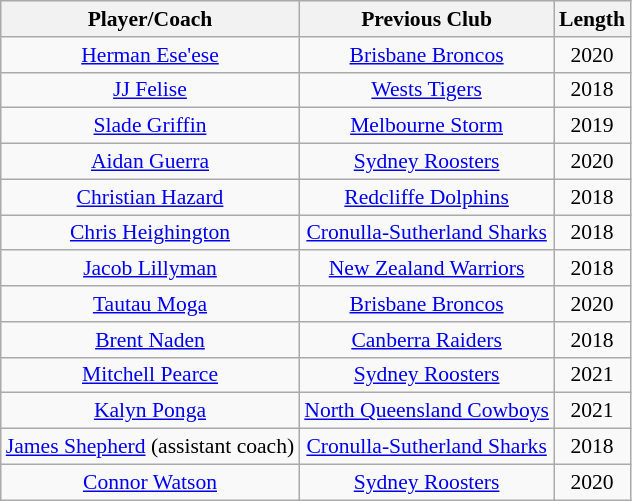<table class="wikitable sortable" style="text-align: center; font-size:90%">
<tr style="background:#efefef;">
<th>Player/Coach</th>
<th>Previous Club</th>
<th>Length</th>
</tr>
<tr>
<td><a href='#'>Herman Ese'ese</a></td>
<td><a href='#'>Brisbane Broncos</a></td>
<td>2020</td>
</tr>
<tr>
<td><a href='#'>JJ Felise</a></td>
<td><a href='#'>Wests Tigers</a></td>
<td>2018</td>
</tr>
<tr>
<td><a href='#'>Slade Griffin</a></td>
<td><a href='#'>Melbourne Storm</a></td>
<td>2019</td>
</tr>
<tr>
<td><a href='#'>Aidan Guerra</a></td>
<td><a href='#'>Sydney Roosters</a></td>
<td>2020</td>
</tr>
<tr>
<td><a href='#'>Christian Hazard</a></td>
<td><a href='#'>Redcliffe Dolphins</a></td>
<td>2018</td>
</tr>
<tr>
<td><a href='#'>Chris Heighington</a></td>
<td><a href='#'>Cronulla-Sutherland Sharks</a></td>
<td>2018</td>
</tr>
<tr>
<td><a href='#'>Jacob Lillyman</a></td>
<td><a href='#'>New Zealand Warriors</a></td>
<td>2018</td>
</tr>
<tr>
<td><a href='#'>Tautau Moga</a></td>
<td><a href='#'>Brisbane Broncos</a></td>
<td>2020</td>
</tr>
<tr>
<td><a href='#'>Brent Naden</a></td>
<td><a href='#'>Canberra Raiders</a></td>
<td>2018</td>
</tr>
<tr>
<td><a href='#'>Mitchell Pearce</a></td>
<td><a href='#'>Sydney Roosters</a></td>
<td>2021</td>
</tr>
<tr>
<td><a href='#'>Kalyn Ponga</a></td>
<td><a href='#'>North Queensland Cowboys</a></td>
<td>2021</td>
</tr>
<tr>
<td><a href='#'>James Shepherd</a> (assistant coach)</td>
<td><a href='#'>Cronulla-Sutherland Sharks</a></td>
<td>2018</td>
</tr>
<tr>
<td><a href='#'>Connor Watson</a></td>
<td><a href='#'>Sydney Roosters</a></td>
<td>2020</td>
</tr>
</table>
